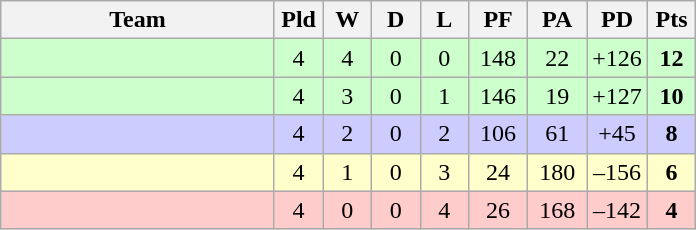<table class="wikitable" style="text-align:center;">
<tr>
<th width=175>Team</th>
<th width=25 abbr="Played">Pld</th>
<th width=25 abbr="Won">W</th>
<th width=25 abbr="Drawn">D</th>
<th width=25 abbr="Lost">L</th>
<th width=32 abbr="Points for">PF</th>
<th width=32 abbr="Points against">PA</th>
<th width=32 abbr="Points difference">PD</th>
<th width=25 abbr="Points">Pts</th>
</tr>
<tr bgcolor=ccffcc>
<td align=left></td>
<td>4</td>
<td>4</td>
<td>0</td>
<td>0</td>
<td>148</td>
<td>22</td>
<td>+126</td>
<td><strong>12</strong></td>
</tr>
<tr bgcolor=ccffcc>
<td align=left></td>
<td>4</td>
<td>3</td>
<td>0</td>
<td>1</td>
<td>146</td>
<td>19</td>
<td>+127</td>
<td><strong>10</strong></td>
</tr>
<tr bgcolor=ccccff>
<td align=left></td>
<td>4</td>
<td>2</td>
<td>0</td>
<td>2</td>
<td>106</td>
<td>61</td>
<td>+45</td>
<td><strong>8</strong></td>
</tr>
<tr bgcolor=ffffcc>
<td align=left></td>
<td>4</td>
<td>1</td>
<td>0</td>
<td>3</td>
<td>24</td>
<td>180</td>
<td>–156</td>
<td><strong>6</strong></td>
</tr>
<tr bgcolor=ffcccc>
<td align=left></td>
<td>4</td>
<td>0</td>
<td>0</td>
<td>4</td>
<td>26</td>
<td>168</td>
<td>–142</td>
<td><strong>4</strong></td>
</tr>
</table>
